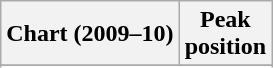<table class="wikitable sortable plainrowheaders">
<tr>
<th scope="col">Chart (2009–10)</th>
<th scope="col">Peak<br>position</th>
</tr>
<tr>
</tr>
<tr>
</tr>
<tr>
</tr>
<tr>
</tr>
<tr>
</tr>
<tr>
</tr>
</table>
